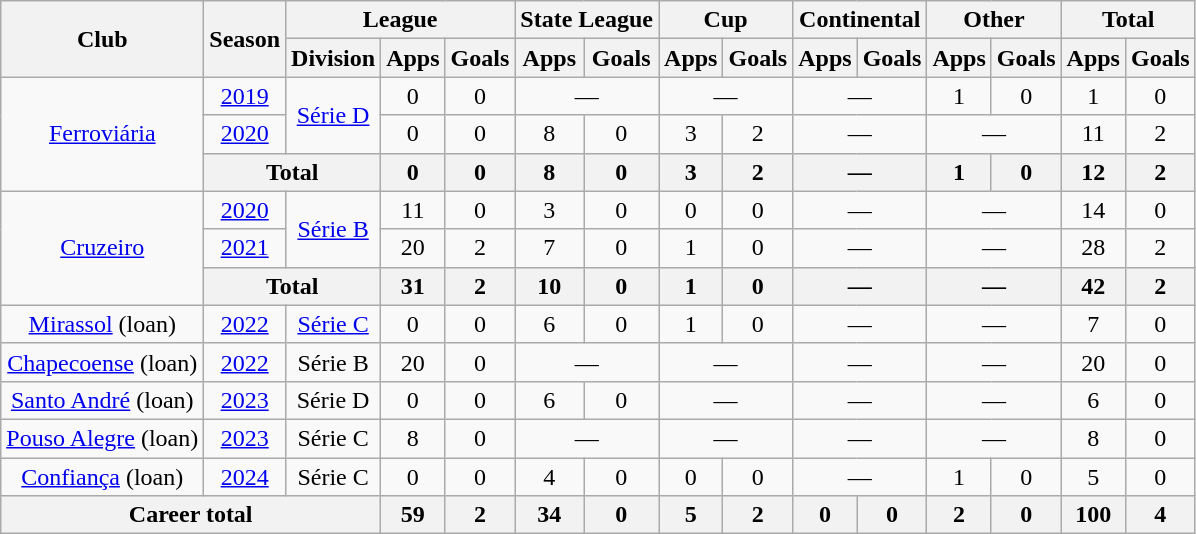<table class="wikitable" style="text-align: center">
<tr>
<th rowspan="2">Club</th>
<th rowspan="2">Season</th>
<th colspan="3">League</th>
<th colspan="2">State League</th>
<th colspan="2">Cup</th>
<th colspan="2">Continental</th>
<th colspan="2">Other</th>
<th colspan="2">Total</th>
</tr>
<tr>
<th>Division</th>
<th>Apps</th>
<th>Goals</th>
<th>Apps</th>
<th>Goals</th>
<th>Apps</th>
<th>Goals</th>
<th>Apps</th>
<th>Goals</th>
<th>Apps</th>
<th>Goals</th>
<th>Apps</th>
<th>Goals</th>
</tr>
<tr>
<td rowspan="3"><a href='#'>Ferroviária</a></td>
<td><a href='#'>2019</a></td>
<td rowspan="2"><a href='#'>Série D</a></td>
<td>0</td>
<td>0</td>
<td colspan="2">—</td>
<td colspan="2">—</td>
<td colspan="2">—</td>
<td>1</td>
<td>0</td>
<td>1</td>
<td>0</td>
</tr>
<tr>
<td><a href='#'>2020</a></td>
<td>0</td>
<td>0</td>
<td>8</td>
<td>0</td>
<td>3</td>
<td>2</td>
<td colspan="2">—</td>
<td colspan="2">—</td>
<td>11</td>
<td>2</td>
</tr>
<tr>
<th colspan="2">Total</th>
<th>0</th>
<th>0</th>
<th>8</th>
<th>0</th>
<th>3</th>
<th>2</th>
<th colspan="2">—</th>
<th>1</th>
<th>0</th>
<th>12</th>
<th>2</th>
</tr>
<tr>
<td rowspan="3"><a href='#'>Cruzeiro</a></td>
<td><a href='#'>2020</a></td>
<td rowspan="2"><a href='#'>Série B</a></td>
<td>11</td>
<td>0</td>
<td>3</td>
<td>0</td>
<td>0</td>
<td>0</td>
<td colspan="2">—</td>
<td colspan="2">—</td>
<td>14</td>
<td>0</td>
</tr>
<tr>
<td><a href='#'>2021</a></td>
<td>20</td>
<td>2</td>
<td>7</td>
<td>0</td>
<td>1</td>
<td>0</td>
<td colspan="2">—</td>
<td colspan="2">—</td>
<td>28</td>
<td>2</td>
</tr>
<tr>
<th colspan="2">Total</th>
<th>31</th>
<th>2</th>
<th>10</th>
<th>0</th>
<th>1</th>
<th>0</th>
<th colspan="2">—</th>
<th colspan="2">—</th>
<th>42</th>
<th>2</th>
</tr>
<tr>
<td><a href='#'>Mirassol</a> (loan)</td>
<td><a href='#'>2022</a></td>
<td><a href='#'>Série C</a></td>
<td>0</td>
<td>0</td>
<td>6</td>
<td>0</td>
<td>1</td>
<td>0</td>
<td colspan="2">—</td>
<td colspan="2">—</td>
<td>7</td>
<td>0</td>
</tr>
<tr>
<td><a href='#'>Chapecoense</a> (loan)</td>
<td><a href='#'>2022</a></td>
<td>Série B</td>
<td>20</td>
<td>0</td>
<td colspan="2">—</td>
<td colspan="2">—</td>
<td colspan="2">—</td>
<td colspan="2">—</td>
<td>20</td>
<td>0</td>
</tr>
<tr>
<td><a href='#'>Santo André</a> (loan)</td>
<td><a href='#'>2023</a></td>
<td>Série D</td>
<td>0</td>
<td>0</td>
<td>6</td>
<td>0</td>
<td colspan="2">—</td>
<td colspan="2">—</td>
<td colspan="2">—</td>
<td>6</td>
<td>0</td>
</tr>
<tr>
<td><a href='#'>Pouso Alegre</a> (loan)</td>
<td><a href='#'>2023</a></td>
<td>Série C</td>
<td>8</td>
<td>0</td>
<td colspan="2">—</td>
<td colspan="2">—</td>
<td colspan="2">—</td>
<td colspan="2">—</td>
<td>8</td>
<td>0</td>
</tr>
<tr>
<td><a href='#'>Confiança</a> (loan)</td>
<td><a href='#'>2024</a></td>
<td>Série C</td>
<td>0</td>
<td>0</td>
<td>4</td>
<td>0</td>
<td>0</td>
<td>0</td>
<td colspan="2">—</td>
<td>1</td>
<td>0</td>
<td>5</td>
<td>0</td>
</tr>
<tr>
<th colspan="3"><strong>Career total</strong></th>
<th>59</th>
<th>2</th>
<th>34</th>
<th>0</th>
<th>5</th>
<th>2</th>
<th>0</th>
<th>0</th>
<th>2</th>
<th>0</th>
<th>100</th>
<th>4</th>
</tr>
</table>
